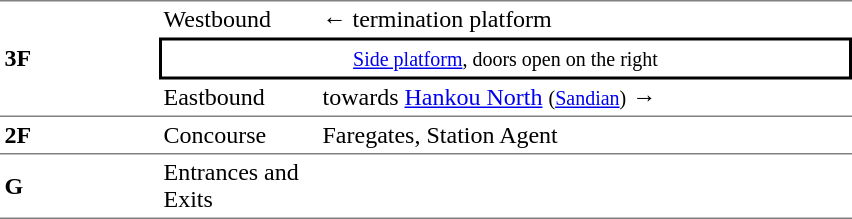<table cellspacing=0 cellpadding=3>
<tr>
<td style="border-bottom:solid 1px gray;border-top:solid 1px gray;" rowspan=3 width=100><strong>3F</strong></td>
<td style="border-top:solid 1px gray;" width=100>Westbound</td>
<td style="border-top:solid 1px gray;" width=350>←  termination platform</td>
</tr>
<tr>
<td style="border-right:solid 2px black;border-left:solid 2px black;border-top:solid 2px black;border-bottom:solid 2px black;text-align:center;" colspan=2><small><a href='#'>Side platform</a>, doors open on the right</small></td>
</tr>
<tr>
<td style="border-top:solid 0px gray;border-bottom:solid 1px gray;">Eastbound</td>
<td style="border-top:solid 0px gray;border-bottom:solid 1px gray;">  towards <a href='#'>Hankou North</a> <small>(<a href='#'>Sandian</a>)</small> →</td>
</tr>
<tr>
<td style="border-bottom:solid 1px gray;"><strong>2F</strong></td>
<td style="border-bottom:solid 1px gray;">Concourse</td>
<td style="border-bottom:solid 1px gray;">Faregates, Station Agent</td>
</tr>
<tr>
<td style="border-bottom:solid 1px gray;"><strong>G</strong></td>
<td style="border-bottom:solid 1px gray;">Entrances and Exits</td>
<td style="border-bottom:solid 1px gray;"></td>
</tr>
</table>
